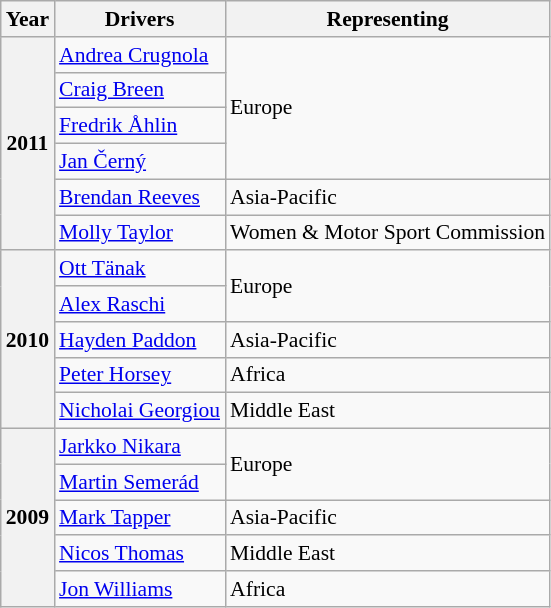<table class="wikitable" style="font-size: 90%">
<tr>
<th>Year</th>
<th>Drivers</th>
<th>Representing</th>
</tr>
<tr>
<th rowspan=6>2011</th>
<td> <a href='#'>Andrea Crugnola</a></td>
<td rowspan=4>Europe</td>
</tr>
<tr>
<td> <a href='#'>Craig Breen</a></td>
</tr>
<tr>
<td> <a href='#'>Fredrik Åhlin</a></td>
</tr>
<tr>
<td> <a href='#'>Jan Černý</a></td>
</tr>
<tr>
<td> <a href='#'>Brendan Reeves</a></td>
<td>Asia-Pacific</td>
</tr>
<tr>
<td> <a href='#'>Molly Taylor</a></td>
<td>Women & Motor Sport Commission</td>
</tr>
<tr>
<th rowspan=5>2010</th>
<td> <a href='#'>Ott Tänak</a></td>
<td rowspan=2>Europe</td>
</tr>
<tr>
<td> <a href='#'>Alex Raschi</a></td>
</tr>
<tr>
<td> <a href='#'>Hayden Paddon</a></td>
<td>Asia-Pacific</td>
</tr>
<tr>
<td> <a href='#'>Peter Horsey</a></td>
<td>Africa</td>
</tr>
<tr>
<td> <a href='#'>Nicholai Georgiou</a></td>
<td>Middle East</td>
</tr>
<tr>
<th rowspan=5>2009</th>
<td> <a href='#'>Jarkko Nikara</a></td>
<td rowspan=2>Europe</td>
</tr>
<tr>
<td> <a href='#'>Martin Semerád</a></td>
</tr>
<tr>
<td> <a href='#'>Mark Tapper</a></td>
<td>Asia-Pacific</td>
</tr>
<tr>
<td> <a href='#'>Nicos Thomas</a></td>
<td>Middle East</td>
</tr>
<tr>
<td> <a href='#'>Jon Williams</a></td>
<td>Africa</td>
</tr>
</table>
